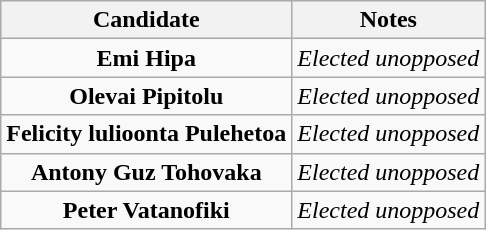<table class="wikitable centre" style="text-align:center;">
<tr>
<th>Candidate</th>
<th>Notes</th>
</tr>
<tr>
<td><strong>Emi Hipa</strong></td>
<td><em>Elected unopposed</em></td>
</tr>
<tr>
<td><strong>Olevai Pipitolu</strong></td>
<td><em>Elected unopposed</em></td>
</tr>
<tr>
<td><strong>Felicity lulioonta Pulehetoa</strong></td>
<td><em>Elected unopposed</em></td>
</tr>
<tr>
<td><strong>Antony Guz Tohovaka</strong></td>
<td><em>Elected unopposed</em></td>
</tr>
<tr>
<td><strong>Peter Vatanofiki</strong></td>
<td><em>Elected unopposed</em></td>
</tr>
</table>
